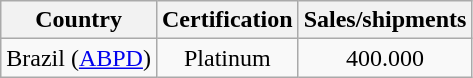<table class="wikitable">
<tr>
<th align="left">Country</th>
<th align="left">Certification</th>
<th align="left">Sales/shipments</th>
</tr>
<tr>
<td align="left">Brazil (<a href='#'>ABPD</a>)</td>
<td style="text-align:center;">Platinum</td>
<td style="text-align:center;">400.000</td>
</tr>
</table>
